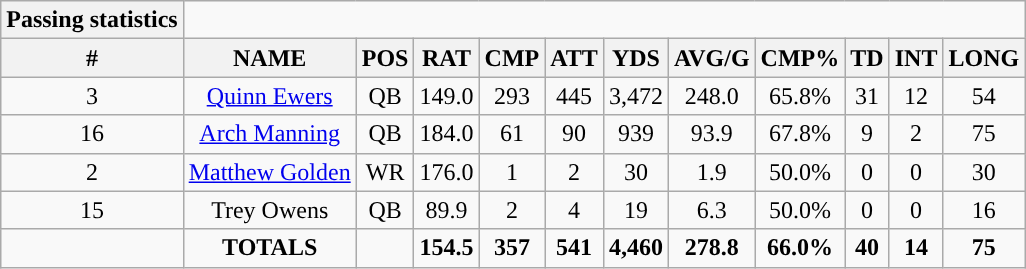<table class="wikitable">
<tr>
<th style="text-align:center; ">Passing statistics</th>
</tr>
<tr>
<th>#</th>
<th>NAME</th>
<th>POS</th>
<th>RAT</th>
<th>CMP</th>
<th>ATT</th>
<th>YDS</th>
<th>AVG/G</th>
<th>CMP%</th>
<th>TD</th>
<th>INT</th>
<th>LONG</th>
</tr>
<tr style="text-align:center">
<td>3</td>
<td><a href='#'>Quinn Ewers</a></td>
<td>QB</td>
<td>149.0</td>
<td>293</td>
<td>445</td>
<td>3,472</td>
<td>248.0</td>
<td>65.8%</td>
<td>31</td>
<td>12</td>
<td>54</td>
</tr>
<tr style="text-align:center">
<td>16</td>
<td><a href='#'>Arch Manning</a></td>
<td>QB</td>
<td>184.0</td>
<td>61</td>
<td>90</td>
<td>939</td>
<td>93.9</td>
<td>67.8%</td>
<td>9</td>
<td>2</td>
<td>75</td>
</tr>
<tr style="text-align:center">
<td>2</td>
<td><a href='#'>Matthew Golden</a></td>
<td>WR</td>
<td>176.0</td>
<td>1</td>
<td>2</td>
<td>30</td>
<td>1.9</td>
<td>50.0%</td>
<td>0</td>
<td>0</td>
<td>30</td>
</tr>
<tr style="text-align:center">
<td>15</td>
<td>Trey Owens</td>
<td>QB</td>
<td>89.9</td>
<td>2</td>
<td>4</td>
<td>19</td>
<td>6.3</td>
<td>50.0%</td>
<td>0</td>
<td>0</td>
<td>16</td>
</tr>
<tr style="text-align:center">
<td></td>
<td><strong>TOTALS</strong></td>
<td></td>
<td><strong>154.5</strong></td>
<td><strong>357</strong></td>
<td><strong>541</strong></td>
<td><strong>4,460</strong></td>
<td><strong>278.8</strong></td>
<td><strong>66.0%</strong></td>
<td><strong>40</strong></td>
<td><strong>14</strong></td>
<td><strong>75</strong></td>
</tr>
</table>
